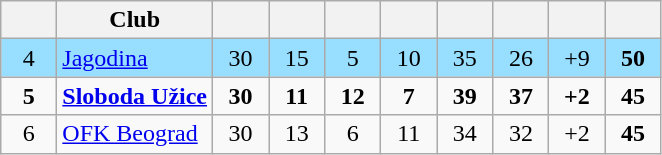<table class="wikitable" style="text-align:center">
<tr>
<th width=30></th>
<th>Club</th>
<th width=30></th>
<th width=30></th>
<th width=30></th>
<th width=30></th>
<th width=30></th>
<th width=30></th>
<th width=30></th>
<th width=30></th>
</tr>
<tr style="background:#97deff;">
<td>4</td>
<td align=left><a href='#'>Jagodina</a></td>
<td>30</td>
<td>15</td>
<td>5</td>
<td>10</td>
<td>35</td>
<td>26</td>
<td>+9</td>
<td><strong>50</strong></td>
</tr>
<tr>
<td><strong>5</strong></td>
<td align=left><strong><a href='#'>Sloboda Užice</a></strong></td>
<td><strong>30</strong></td>
<td><strong>11</strong></td>
<td><strong>12</strong></td>
<td><strong>7</strong></td>
<td><strong>39</strong></td>
<td><strong>37</strong></td>
<td><strong>+2</strong></td>
<td><strong>45</strong></td>
</tr>
<tr>
<td>6</td>
<td align=left><a href='#'>OFK Beograd</a></td>
<td>30</td>
<td>13</td>
<td>6</td>
<td>11</td>
<td>34</td>
<td>32</td>
<td>+2</td>
<td><strong>45</strong></td>
</tr>
</table>
